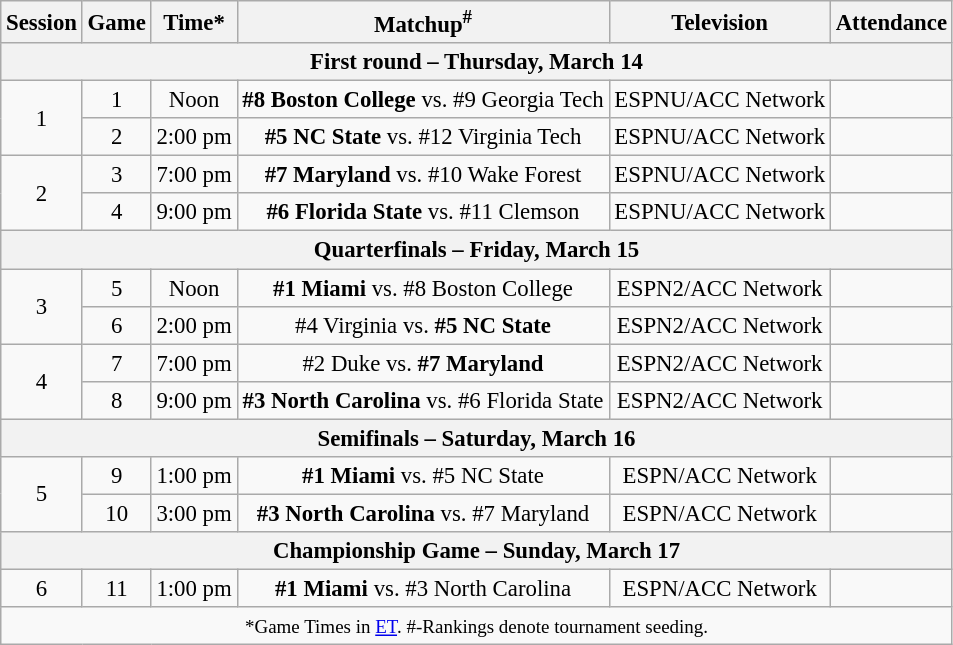<table class="wikitable" style="text-align:center;font-size: 95%">
<tr align="center">
<th>Session</th>
<th>Game</th>
<th>Time*</th>
<th>Matchup<sup>#</sup></th>
<th>Television</th>
<th>Attendance</th>
</tr>
<tr>
<th colspan=7>First round – Thursday, March 14</th>
</tr>
<tr>
<td rowspan=2 style="text-align:center;">1</td>
<td>1</td>
<td>Noon</td>
<td><strong>#8 Boston College</strong> vs. #9 Georgia Tech</td>
<td>ESPNU/ACC Network</td>
<td></td>
</tr>
<tr>
<td>2</td>
<td>2:00 pm</td>
<td><strong>#5 NC State</strong> vs. #12 Virginia Tech</td>
<td>ESPNU/ACC Network</td>
<td></td>
</tr>
<tr>
<td rowspan=2 style="text-align:center;">2</td>
<td>3</td>
<td>7:00 pm</td>
<td><strong>#7 Maryland</strong> vs. #10 Wake Forest</td>
<td>ESPNU/ACC Network</td>
<td></td>
</tr>
<tr>
<td>4</td>
<td>9:00 pm</td>
<td><strong>#6 Florida State</strong> vs. #11 Clemson</td>
<td>ESPNU/ACC Network</td>
<td></td>
</tr>
<tr>
<th colspan=7>Quarterfinals – Friday, March 15</th>
</tr>
<tr>
<td rowspan=2 style="text-align:center;">3</td>
<td>5</td>
<td>Noon</td>
<td><strong>#1 Miami</strong> vs. #8 Boston College</td>
<td>ESPN2/ACC Network</td>
<td></td>
</tr>
<tr>
<td>6</td>
<td>2:00 pm</td>
<td>#4 Virginia vs. <strong>#5 NC State</strong></td>
<td>ESPN2/ACC Network</td>
<td></td>
</tr>
<tr>
<td rowspan=2 style="text-align:center;">4</td>
<td>7</td>
<td>7:00 pm</td>
<td>#2 Duke vs. <strong>#7 Maryland</strong></td>
<td>ESPN2/ACC Network</td>
<td></td>
</tr>
<tr>
<td>8</td>
<td>9:00 pm</td>
<td><strong>#3 North Carolina</strong> vs. #6 Florida State</td>
<td>ESPN2/ACC Network</td>
<td></td>
</tr>
<tr>
<th colspan=7>Semifinals – Saturday, March 16</th>
</tr>
<tr>
<td rowspan=2 style="text-align:center;">5</td>
<td>9</td>
<td>1:00 pm</td>
<td><strong>#1 Miami</strong> vs. #5 NC State</td>
<td>ESPN/ACC Network</td>
<td></td>
</tr>
<tr>
<td>10</td>
<td>3:00 pm</td>
<td><strong>#3 North Carolina</strong> vs. #7 Maryland</td>
<td>ESPN/ACC Network</td>
<td></td>
</tr>
<tr>
<th colspan=7>Championship Game – Sunday, March 17</th>
</tr>
<tr>
<td>6</td>
<td>11</td>
<td>1:00 pm</td>
<td><strong>#1 Miami</strong> vs. #3 North Carolina</td>
<td>ESPN/ACC Network</td>
<td></td>
</tr>
<tr>
<td colspan=6><small>*Game Times in <a href='#'>ET</a>. #-Rankings denote tournament seeding.</small></td>
</tr>
</table>
